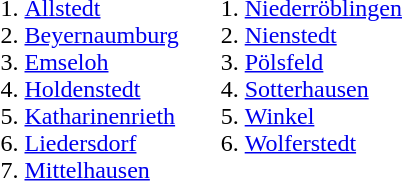<table>
<tr>
<td valign=top><br><ol><li><a href='#'>Allstedt</a></li><li><a href='#'>Beyernaumburg</a></li><li><a href='#'>Emseloh</a></li><li><a href='#'>Holdenstedt</a></li><li><a href='#'>Katharinenrieth</a></li><li><a href='#'>Liedersdorf</a></li><li><a href='#'>Mittelhausen</a></li></ol></td>
<td valign=top><br><ol>
<li> <a href='#'>Niederröblingen</a> 
<li> <a href='#'>Nienstedt</a> 
<li> <a href='#'>Pölsfeld</a> 
<li> <a href='#'>Sotterhausen</a> 
<li> <a href='#'>Winkel</a> 
<li> <a href='#'>Wolferstedt</a> 
</ol></td>
</tr>
</table>
